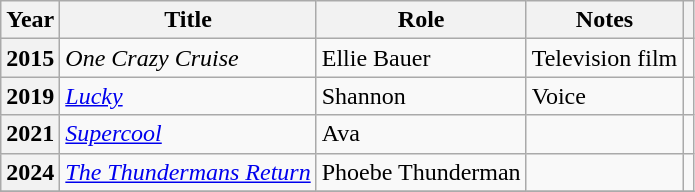<table class="wikitable sortable plainrowheaders">
<tr>
<th scope="col">Year</th>
<th scope="col">Title</th>
<th scope="col">Role</th>
<th scope="col" class="unsortable">Notes</th>
<th scope="col" class="unsortable"></th>
</tr>
<tr>
<th scope="row">2015</th>
<td scope="row"><em>One Crazy Cruise</em></td>
<td scope="row">Ellie Bauer</td>
<td scope="row">Television film</td>
<td style="text-align:center;"></td>
</tr>
<tr>
<th scope="row">2019</th>
<td scope="row"><em><a href='#'>Lucky</a></em></td>
<td scope="row">Shannon</td>
<td scope="row">Voice</td>
<td style="text-align:center;"></td>
</tr>
<tr>
<th scope="row">2021</th>
<td scope="row"><em><a href='#'>Supercool</a></em></td>
<td scope="row">Ava</td>
<td></td>
<td style="text-align:center;"></td>
</tr>
<tr>
<th scope="row">2024</th>
<td scope="row"><em><a href='#'>The Thundermans Return</a></em></td>
<td scope="row">Phoebe Thunderman</td>
<td></td>
<td style="text-align:center;"></td>
</tr>
<tr>
</tr>
</table>
